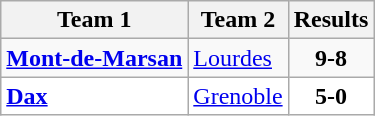<table class="wikitable">
<tr>
<th>Team 1</th>
<th>Team 2</th>
<th>Results</th>
</tr>
<tr>
<td><strong><a href='#'>Mont-de-Marsan</a></strong></td>
<td><a href='#'>Lourdes</a></td>
<td align="center"><strong>9-8</strong></td>
</tr>
<tr bgcolor="white">
<td><strong><a href='#'>Dax</a></strong></td>
<td><a href='#'>Grenoble</a></td>
<td align="center"><strong>5-0</strong></td>
</tr>
</table>
